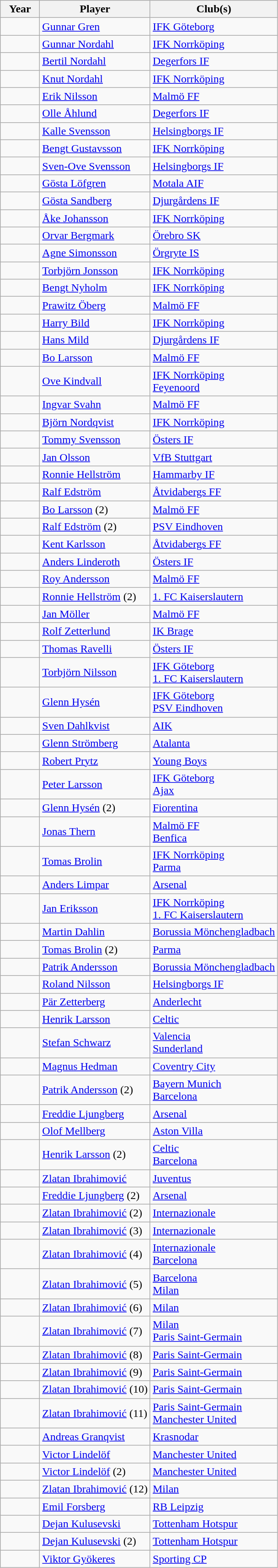<table class="wikitable">
<tr>
<th width="50px">Year</th>
<th>Player</th>
<th>Club(s)</th>
</tr>
<tr>
<td></td>
<td><a href='#'>Gunnar Gren</a></td>
<td> <a href='#'>IFK Göteborg</a></td>
</tr>
<tr>
<td></td>
<td><a href='#'>Gunnar Nordahl</a></td>
<td> <a href='#'>IFK Norrköping</a></td>
</tr>
<tr>
<td></td>
<td><a href='#'>Bertil Nordahl</a></td>
<td> <a href='#'>Degerfors IF</a></td>
</tr>
<tr>
<td></td>
<td><a href='#'>Knut Nordahl</a></td>
<td> <a href='#'>IFK Norrköping</a></td>
</tr>
<tr>
<td></td>
<td><a href='#'>Erik Nilsson</a></td>
<td> <a href='#'>Malmö FF</a></td>
</tr>
<tr>
<td></td>
<td><a href='#'>Olle Åhlund</a></td>
<td> <a href='#'>Degerfors IF</a></td>
</tr>
<tr>
<td></td>
<td><a href='#'>Kalle Svensson</a></td>
<td> <a href='#'>Helsingborgs IF</a></td>
</tr>
<tr>
<td></td>
<td><a href='#'>Bengt Gustavsson</a></td>
<td> <a href='#'>IFK Norrköping</a></td>
</tr>
<tr>
<td></td>
<td><a href='#'>Sven-Ove Svensson</a></td>
<td> <a href='#'>Helsingborgs IF</a></td>
</tr>
<tr>
<td></td>
<td><a href='#'>Gösta Löfgren</a></td>
<td> <a href='#'>Motala AIF</a></td>
</tr>
<tr>
<td></td>
<td><a href='#'>Gösta Sandberg</a></td>
<td> <a href='#'>Djurgårdens IF</a></td>
</tr>
<tr>
<td></td>
<td><a href='#'>Åke Johansson</a></td>
<td> <a href='#'>IFK Norrköping</a></td>
</tr>
<tr>
<td></td>
<td><a href='#'>Orvar Bergmark</a></td>
<td> <a href='#'>Örebro SK</a></td>
</tr>
<tr>
<td></td>
<td><a href='#'>Agne Simonsson</a></td>
<td> <a href='#'>Örgryte IS</a></td>
</tr>
<tr>
<td></td>
<td><a href='#'>Torbjörn Jonsson</a></td>
<td> <a href='#'>IFK Norrköping</a></td>
</tr>
<tr>
<td></td>
<td><a href='#'>Bengt Nyholm</a></td>
<td> <a href='#'>IFK Norrköping</a></td>
</tr>
<tr>
<td></td>
<td><a href='#'>Prawitz Öberg</a></td>
<td> <a href='#'>Malmö FF</a></td>
</tr>
<tr>
<td></td>
<td><a href='#'>Harry Bild</a></td>
<td> <a href='#'>IFK Norrköping</a></td>
</tr>
<tr>
<td></td>
<td><a href='#'>Hans Mild</a></td>
<td> <a href='#'>Djurgårdens IF</a></td>
</tr>
<tr>
<td></td>
<td><a href='#'>Bo Larsson</a></td>
<td> <a href='#'>Malmö FF</a></td>
</tr>
<tr>
<td></td>
<td><a href='#'>Ove Kindvall</a></td>
<td> <a href='#'>IFK Norrköping</a><br> <a href='#'>Feyenoord</a></td>
</tr>
<tr>
<td></td>
<td><a href='#'>Ingvar Svahn</a></td>
<td> <a href='#'>Malmö FF</a></td>
</tr>
<tr>
<td></td>
<td><a href='#'>Björn Nordqvist</a></td>
<td> <a href='#'>IFK Norrköping</a></td>
</tr>
<tr>
<td></td>
<td><a href='#'>Tommy Svensson</a></td>
<td> <a href='#'>Östers IF</a></td>
</tr>
<tr>
<td></td>
<td><a href='#'>Jan Olsson</a></td>
<td> <a href='#'>VfB Stuttgart</a></td>
</tr>
<tr>
<td></td>
<td><a href='#'>Ronnie Hellström</a></td>
<td> <a href='#'>Hammarby IF</a></td>
</tr>
<tr>
<td></td>
<td><a href='#'>Ralf Edström</a></td>
<td> <a href='#'>Åtvidabergs FF</a></td>
</tr>
<tr>
<td></td>
<td><a href='#'>Bo Larsson</a> (2)</td>
<td> <a href='#'>Malmö FF</a></td>
</tr>
<tr>
<td></td>
<td><a href='#'>Ralf Edström</a> (2)</td>
<td> <a href='#'>PSV Eindhoven</a></td>
</tr>
<tr>
<td></td>
<td><a href='#'>Kent Karlsson</a></td>
<td> <a href='#'>Åtvidabergs FF</a></td>
</tr>
<tr>
<td></td>
<td><a href='#'>Anders Linderoth</a></td>
<td> <a href='#'>Östers IF</a></td>
</tr>
<tr>
<td></td>
<td><a href='#'>Roy Andersson</a></td>
<td> <a href='#'>Malmö FF</a></td>
</tr>
<tr>
<td></td>
<td><a href='#'>Ronnie Hellström</a> (2)</td>
<td> <a href='#'>1. FC Kaiserslautern</a></td>
</tr>
<tr>
<td></td>
<td><a href='#'>Jan Möller</a></td>
<td> <a href='#'>Malmö FF</a></td>
</tr>
<tr>
<td></td>
<td><a href='#'>Rolf Zetterlund</a></td>
<td> <a href='#'>IK Brage</a></td>
</tr>
<tr>
<td></td>
<td><a href='#'>Thomas Ravelli</a></td>
<td> <a href='#'>Östers IF</a></td>
</tr>
<tr>
<td></td>
<td><a href='#'>Torbjörn Nilsson</a></td>
<td> <a href='#'>IFK Göteborg</a><br> <a href='#'>1. FC Kaiserslautern</a></td>
</tr>
<tr>
<td></td>
<td><a href='#'>Glenn Hysén</a></td>
<td> <a href='#'>IFK Göteborg</a><br> <a href='#'>PSV Eindhoven</a></td>
</tr>
<tr>
<td></td>
<td><a href='#'>Sven Dahlkvist</a></td>
<td> <a href='#'>AIK</a></td>
</tr>
<tr>
<td></td>
<td><a href='#'>Glenn Strömberg</a></td>
<td> <a href='#'>Atalanta</a></td>
</tr>
<tr>
<td></td>
<td><a href='#'>Robert Prytz</a></td>
<td> <a href='#'>Young Boys</a></td>
</tr>
<tr>
<td></td>
<td><a href='#'>Peter Larsson</a></td>
<td> <a href='#'>IFK Göteborg</a><br> <a href='#'>Ajax</a></td>
</tr>
<tr>
<td></td>
<td><a href='#'>Glenn Hysén</a> (2)</td>
<td> <a href='#'>Fiorentina</a></td>
</tr>
<tr>
<td></td>
<td><a href='#'>Jonas Thern</a></td>
<td> <a href='#'>Malmö FF</a><br> <a href='#'>Benfica</a></td>
</tr>
<tr>
<td></td>
<td><a href='#'>Tomas Brolin</a></td>
<td> <a href='#'>IFK Norrköping</a><br> <a href='#'>Parma</a></td>
</tr>
<tr>
<td></td>
<td><a href='#'>Anders Limpar</a></td>
<td> <a href='#'>Arsenal</a></td>
</tr>
<tr>
<td></td>
<td><a href='#'>Jan Eriksson</a></td>
<td> <a href='#'>IFK Norrköping</a><br> <a href='#'>1. FC Kaiserslautern</a></td>
</tr>
<tr>
<td></td>
<td><a href='#'>Martin Dahlin</a></td>
<td> <a href='#'>Borussia Mönchengladbach</a></td>
</tr>
<tr>
<td></td>
<td><a href='#'>Tomas Brolin</a> (2)</td>
<td> <a href='#'>Parma</a></td>
</tr>
<tr>
<td></td>
<td><a href='#'>Patrik Andersson</a></td>
<td> <a href='#'>Borussia Mönchengladbach</a></td>
</tr>
<tr>
<td></td>
<td><a href='#'>Roland Nilsson</a></td>
<td> <a href='#'>Helsingborgs IF</a></td>
</tr>
<tr>
<td></td>
<td><a href='#'>Pär Zetterberg</a></td>
<td> <a href='#'>Anderlecht</a></td>
</tr>
<tr>
<td></td>
<td><a href='#'>Henrik Larsson</a></td>
<td> <a href='#'>Celtic</a></td>
</tr>
<tr>
<td></td>
<td><a href='#'>Stefan Schwarz</a></td>
<td> <a href='#'>Valencia</a><br> <a href='#'>Sunderland</a></td>
</tr>
<tr>
<td></td>
<td><a href='#'>Magnus Hedman</a></td>
<td> <a href='#'>Coventry City</a></td>
</tr>
<tr>
<td></td>
<td><a href='#'>Patrik Andersson</a> (2)</td>
<td> <a href='#'>Bayern Munich</a><br> <a href='#'>Barcelona</a></td>
</tr>
<tr>
<td></td>
<td><a href='#'>Freddie Ljungberg</a></td>
<td> <a href='#'>Arsenal</a></td>
</tr>
<tr>
<td></td>
<td><a href='#'>Olof Mellberg</a></td>
<td> <a href='#'>Aston Villa</a></td>
</tr>
<tr>
<td></td>
<td><a href='#'>Henrik Larsson</a> (2)</td>
<td> <a href='#'>Celtic</a><br> <a href='#'>Barcelona</a></td>
</tr>
<tr>
<td></td>
<td><a href='#'>Zlatan Ibrahimović</a></td>
<td> <a href='#'>Juventus</a></td>
</tr>
<tr>
<td></td>
<td><a href='#'>Freddie Ljungberg</a> (2)</td>
<td> <a href='#'>Arsenal</a></td>
</tr>
<tr>
<td></td>
<td><a href='#'>Zlatan Ibrahimović</a> (2)</td>
<td> <a href='#'>Internazionale</a></td>
</tr>
<tr>
<td></td>
<td><a href='#'>Zlatan Ibrahimović</a> (3)</td>
<td> <a href='#'>Internazionale</a></td>
</tr>
<tr>
<td></td>
<td><a href='#'>Zlatan Ibrahimović</a> (4)</td>
<td> <a href='#'>Internazionale</a><br> <a href='#'>Barcelona</a></td>
</tr>
<tr>
<td></td>
<td><a href='#'>Zlatan Ibrahimović</a> (5)</td>
<td> <a href='#'>Barcelona</a><br> <a href='#'>Milan</a></td>
</tr>
<tr>
<td></td>
<td><a href='#'>Zlatan Ibrahimović</a> (6)</td>
<td> <a href='#'>Milan</a></td>
</tr>
<tr>
<td></td>
<td><a href='#'>Zlatan Ibrahimović</a> (7)</td>
<td> <a href='#'>Milan</a><br> <a href='#'>Paris Saint-Germain</a></td>
</tr>
<tr>
<td></td>
<td><a href='#'>Zlatan Ibrahimović</a> (8)</td>
<td> <a href='#'>Paris Saint-Germain</a></td>
</tr>
<tr>
<td></td>
<td><a href='#'>Zlatan Ibrahimović</a> (9)</td>
<td> <a href='#'>Paris Saint-Germain</a></td>
</tr>
<tr>
<td></td>
<td><a href='#'>Zlatan Ibrahimović</a> (10)</td>
<td> <a href='#'>Paris Saint-Germain</a></td>
</tr>
<tr>
<td></td>
<td><a href='#'>Zlatan Ibrahimović</a> (11)</td>
<td> <a href='#'>Paris Saint-Germain</a><br> <a href='#'>Manchester United</a></td>
</tr>
<tr>
<td></td>
<td><a href='#'>Andreas Granqvist</a></td>
<td> <a href='#'>Krasnodar</a></td>
</tr>
<tr>
<td></td>
<td><a href='#'>Victor Lindelöf</a></td>
<td> <a href='#'>Manchester United</a></td>
</tr>
<tr>
<td></td>
<td><a href='#'>Victor Lindelöf</a> (2)</td>
<td> <a href='#'>Manchester United</a></td>
</tr>
<tr>
<td></td>
<td><a href='#'>Zlatan Ibrahimović</a> (12)</td>
<td> <a href='#'>Milan</a></td>
</tr>
<tr>
<td></td>
<td><a href='#'>Emil Forsberg</a></td>
<td> <a href='#'>RB Leipzig</a></td>
</tr>
<tr>
<td></td>
<td><a href='#'>Dejan Kulusevski</a></td>
<td> <a href='#'>Tottenham Hotspur</a></td>
</tr>
<tr>
<td></td>
<td><a href='#'>Dejan Kulusevski</a> (2)</td>
<td> <a href='#'>Tottenham Hotspur</a></td>
</tr>
<tr>
<td></td>
<td><a href='#'>Viktor Gyökeres</a></td>
<td> <a href='#'>Sporting CP</a></td>
</tr>
</table>
